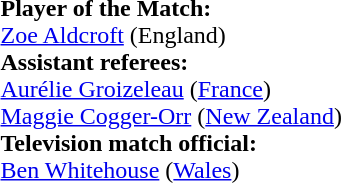<table style="width:100%">
<tr>
<td><br><strong>Player of the Match:</strong>
<br><a href='#'>Zoe Aldcroft</a> (England)<br><strong>Assistant referees:</strong>
<br><a href='#'>Aurélie Groizeleau</a> (<a href='#'>France</a>)
<br><a href='#'>Maggie Cogger-Orr</a> (<a href='#'>New Zealand</a>)
<br><strong>Television match official:</strong>
<br><a href='#'>Ben Whitehouse</a> (<a href='#'>Wales</a>)</td>
</tr>
</table>
